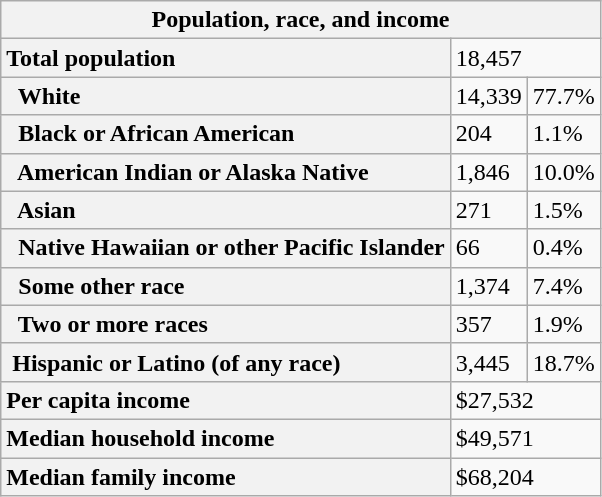<table class="wikitable collapsible collapsed">
<tr>
<th colspan="6">Population, race, and income</th>
</tr>
<tr>
<th scope="row" style="text-align: left;">Total population</th>
<td colspan="2">18,457</td>
</tr>
<tr>
<th scope="row" style="text-align: left;">  White</th>
<td>14,339</td>
<td>77.7%</td>
</tr>
<tr>
<th scope="row" style="text-align: left;">  Black or African American</th>
<td>204</td>
<td>1.1%</td>
</tr>
<tr>
<th scope="row" style="text-align: left;">  American Indian or Alaska Native</th>
<td>1,846</td>
<td>10.0%</td>
</tr>
<tr>
<th scope="row" style="text-align: left;">  Asian</th>
<td>271</td>
<td>1.5%</td>
</tr>
<tr>
<th scope="row" style="text-align: left;">  Native Hawaiian or other Pacific Islander</th>
<td>66</td>
<td>0.4%</td>
</tr>
<tr>
<th scope="row" style="text-align: left;">  Some other race</th>
<td>1,374</td>
<td>7.4%</td>
</tr>
<tr>
<th scope="row" style="text-align: left;">  Two or more races</th>
<td>357</td>
<td>1.9%</td>
</tr>
<tr>
<th scope="row" style="text-align: left;"> Hispanic or Latino (of any race)</th>
<td>3,445</td>
<td>18.7%</td>
</tr>
<tr>
<th scope="row" style="text-align: left;">Per capita income</th>
<td colspan="2">$27,532</td>
</tr>
<tr>
<th scope="row" style="text-align: left;">Median household income</th>
<td colspan="2">$49,571</td>
</tr>
<tr>
<th scope="row" style="text-align: left;">Median family income</th>
<td colspan="2">$68,204</td>
</tr>
</table>
